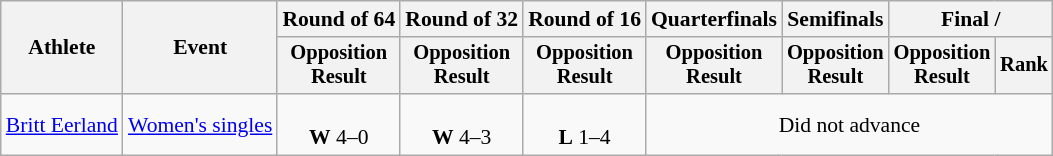<table class="wikitable" style="font-size:90%;">
<tr>
<th rowspan=2>Athlete</th>
<th rowspan=2>Event</th>
<th>Round of 64</th>
<th>Round of 32</th>
<th>Round of 16</th>
<th>Quarterfinals</th>
<th>Semifinals</th>
<th colspan=2>Final / </th>
</tr>
<tr style="font-size:95%">
<th>Opposition<br>Result</th>
<th>Opposition<br>Result</th>
<th>Opposition<br>Result</th>
<th>Opposition<br>Result</th>
<th>Opposition<br>Result</th>
<th>Opposition<br>Result</th>
<th>Rank</th>
</tr>
<tr align=center>
<td align=left><a href='#'>Britt Eerland</a></td>
<td align=left><a href='#'>Women's singles</a></td>
<td><br><strong>W</strong> 4–0</td>
<td><br><strong>W</strong> 4–3</td>
<td><br><strong>L</strong> 1–4</td>
<td colspan=4>Did not advance</td>
</tr>
</table>
